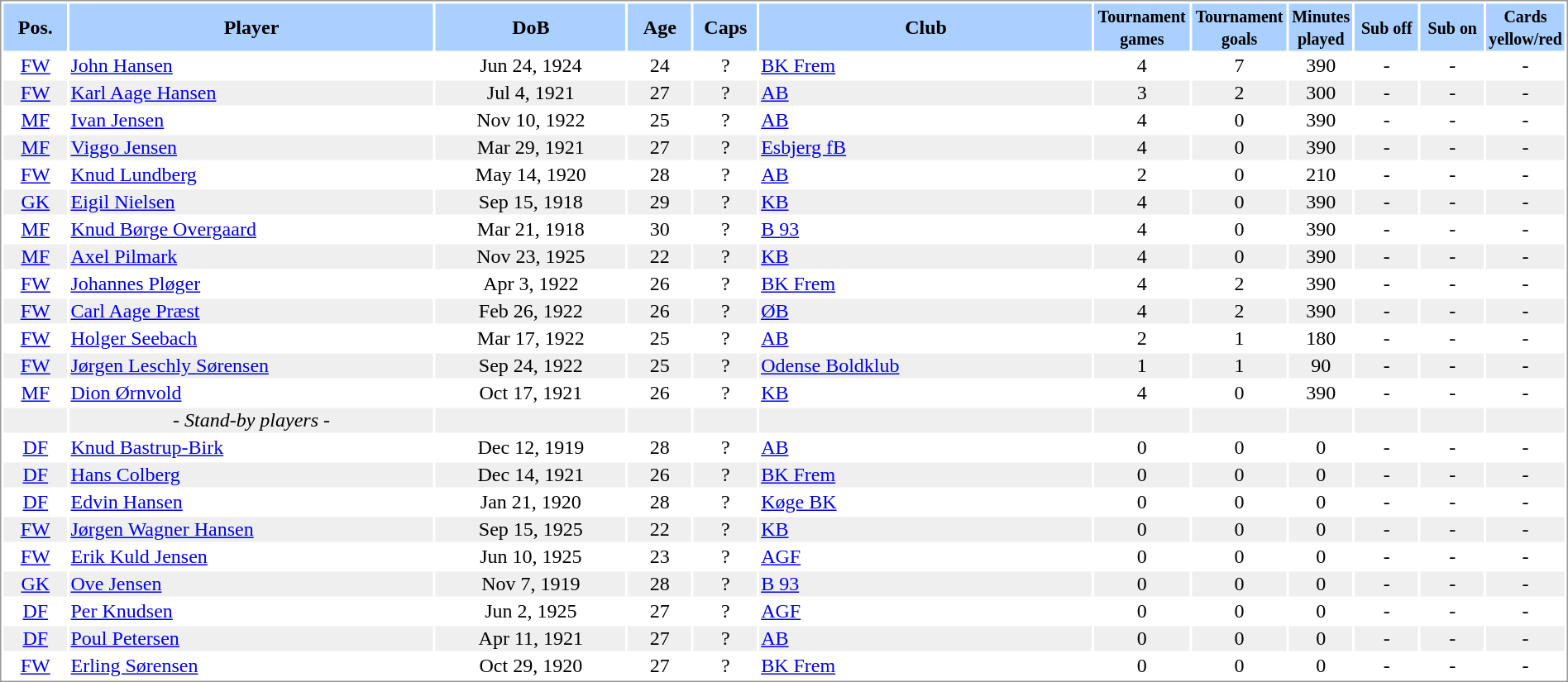<table border="0" width="100%" style="border: 1px solid #999; background-color:#FFFFFF; text-align:center">
<tr align="center" bgcolor="#AAD0FF">
<th width=4%>Pos.</th>
<th width=23%>Player</th>
<th width=12%>DoB</th>
<th width=4%>Age</th>
<th width=4%>Caps</th>
<th width=21%>Club</th>
<th width=6%><small>Tournament<br>games</small></th>
<th width=6%><small>Tournament<br>goals</small></th>
<th width=4%><small>Minutes<br>played</small></th>
<th width=4%><small>Sub off</small></th>
<th width=4%><small>Sub on</small></th>
<th width=4%><small>Cards<br>yellow/red</small></th>
</tr>
<tr>
<td><a href='#'>FW</a></td>
<td align="left"><a href='#'>John Hansen</a></td>
<td>Jun 24, 1924</td>
<td>24</td>
<td>?</td>
<td align="left"> <a href='#'>BK Frem</a></td>
<td>4</td>
<td>7</td>
<td>390</td>
<td>-</td>
<td>-</td>
<td>-</td>
</tr>
<tr bgcolor="#EFEFEF">
<td><a href='#'>FW</a></td>
<td align="left"><a href='#'>Karl Aage Hansen</a></td>
<td>Jul 4, 1921</td>
<td>27</td>
<td>?</td>
<td align="left"> <a href='#'>AB</a></td>
<td>3</td>
<td>2</td>
<td>300</td>
<td>-</td>
<td>-</td>
<td>-</td>
</tr>
<tr>
<td><a href='#'>MF</a></td>
<td align="left"><a href='#'>Ivan Jensen</a></td>
<td>Nov 10, 1922</td>
<td>25</td>
<td>?</td>
<td align="left"> <a href='#'>AB</a></td>
<td>4</td>
<td>0</td>
<td>390</td>
<td>-</td>
<td>-</td>
<td>-</td>
</tr>
<tr bgcolor="#EFEFEF">
<td><a href='#'>MF</a></td>
<td align="left"><a href='#'>Viggo Jensen</a></td>
<td>Mar 29, 1921</td>
<td>27</td>
<td>?</td>
<td align="left"> <a href='#'>Esbjerg fB</a></td>
<td>4</td>
<td>0</td>
<td>390</td>
<td>-</td>
<td>-</td>
<td>-</td>
</tr>
<tr>
<td><a href='#'>FW</a></td>
<td align="left"><a href='#'>Knud Lundberg</a></td>
<td>May 14, 1920</td>
<td>28</td>
<td>?</td>
<td align="left"> <a href='#'>AB</a></td>
<td>2</td>
<td>0</td>
<td>210</td>
<td>-</td>
<td>-</td>
<td>-</td>
</tr>
<tr bgcolor="#EFEFEF">
<td><a href='#'>GK</a></td>
<td align="left"><a href='#'>Eigil Nielsen</a></td>
<td>Sep 15, 1918</td>
<td>29</td>
<td>?</td>
<td align="left"> <a href='#'>KB</a></td>
<td>4</td>
<td>0</td>
<td>390</td>
<td>-</td>
<td>-</td>
<td>-</td>
</tr>
<tr>
<td><a href='#'>MF</a></td>
<td align="left"><a href='#'>Knud Børge Overgaard</a></td>
<td>Mar 21, 1918</td>
<td>30</td>
<td>?</td>
<td align="left"> <a href='#'>B 93</a></td>
<td>4</td>
<td>0</td>
<td>390</td>
<td>-</td>
<td>-</td>
<td>-</td>
</tr>
<tr bgcolor="#EFEFEF">
<td><a href='#'>MF</a></td>
<td align="left"><a href='#'>Axel Pilmark</a></td>
<td>Nov 23, 1925</td>
<td>22</td>
<td>?</td>
<td align="left"> <a href='#'>KB</a></td>
<td>4</td>
<td>0</td>
<td>390</td>
<td>-</td>
<td>-</td>
<td>-</td>
</tr>
<tr>
<td><a href='#'>FW</a></td>
<td align="left"><a href='#'>Johannes Pløger</a></td>
<td>Apr 3, 1922</td>
<td>26</td>
<td>?</td>
<td align="left"> <a href='#'>BK Frem</a></td>
<td>4</td>
<td>2</td>
<td>390</td>
<td>-</td>
<td>-</td>
<td>-</td>
</tr>
<tr bgcolor="#EFEFEF">
<td><a href='#'>FW</a></td>
<td align="left"><a href='#'>Carl Aage Præst</a></td>
<td>Feb 26, 1922</td>
<td>26</td>
<td>?</td>
<td align="left"> <a href='#'>ØB</a></td>
<td>4</td>
<td>2</td>
<td>390</td>
<td>-</td>
<td>-</td>
<td>-</td>
</tr>
<tr>
<td><a href='#'>FW</a></td>
<td align="left"><a href='#'>Holger Seebach</a></td>
<td>Mar 17, 1922</td>
<td>25</td>
<td>?</td>
<td align="left"> <a href='#'>AB</a></td>
<td>2</td>
<td>1</td>
<td>180</td>
<td>-</td>
<td>-</td>
<td>-</td>
</tr>
<tr bgcolor="#EFEFEF">
<td><a href='#'>FW</a></td>
<td align="left"><a href='#'>Jørgen Leschly Sørensen</a></td>
<td>Sep 24, 1922</td>
<td>25</td>
<td>?</td>
<td align="left"> <a href='#'>Odense Boldklub</a></td>
<td>1</td>
<td>1</td>
<td>90</td>
<td>-</td>
<td>-</td>
<td>-</td>
</tr>
<tr>
<td><a href='#'>MF</a></td>
<td align="left"><a href='#'>Dion Ørnvold</a></td>
<td>Oct 17, 1921</td>
<td>26</td>
<td>?</td>
<td align="left"> <a href='#'>KB</a></td>
<td>4</td>
<td>0</td>
<td>390</td>
<td>-</td>
<td>-</td>
<td>-</td>
</tr>
<tr bgcolor="#EFEFEF">
<td></td>
<td>- <em>Stand-by players</em> -</td>
<td></td>
<td></td>
<td></td>
<td></td>
<td></td>
<td></td>
<td></td>
<td></td>
<td></td>
<td></td>
</tr>
<tr>
<td><a href='#'>DF</a></td>
<td align="left"><a href='#'>Knud Bastrup-Birk</a></td>
<td>Dec 12, 1919</td>
<td>28</td>
<td>?</td>
<td align="left"> <a href='#'>AB</a></td>
<td>0</td>
<td>0</td>
<td>0</td>
<td>-</td>
<td>-</td>
<td>-</td>
</tr>
<tr bgcolor="#EFEFEF">
<td><a href='#'>DF</a></td>
<td align="left"><a href='#'>Hans Colberg</a></td>
<td>Dec 14, 1921</td>
<td>26</td>
<td>?</td>
<td align="left"> <a href='#'>BK Frem</a></td>
<td>0</td>
<td>0</td>
<td>0</td>
<td>-</td>
<td>-</td>
<td>-</td>
</tr>
<tr>
<td><a href='#'>DF</a></td>
<td align="left"><a href='#'>Edvin Hansen</a></td>
<td>Jan 21, 1920</td>
<td>28</td>
<td>?</td>
<td align="left"> <a href='#'>Køge BK</a></td>
<td>0</td>
<td>0</td>
<td>0</td>
<td>-</td>
<td>-</td>
<td>-</td>
</tr>
<tr bgcolor="#EFEFEF">
<td><a href='#'>FW</a></td>
<td align="left"><a href='#'>Jørgen Wagner Hansen</a></td>
<td>Sep 15, 1925</td>
<td>22</td>
<td>?</td>
<td align="left"> <a href='#'>KB</a></td>
<td>0</td>
<td>0</td>
<td>0</td>
<td>-</td>
<td>-</td>
<td>-</td>
</tr>
<tr>
<td><a href='#'>FW</a></td>
<td align="left"><a href='#'>Erik Kuld Jensen</a></td>
<td>Jun 10, 1925</td>
<td>23</td>
<td>?</td>
<td align="left"> <a href='#'>AGF</a></td>
<td>0</td>
<td>0</td>
<td>0</td>
<td>-</td>
<td>-</td>
<td>-</td>
</tr>
<tr bgcolor="#EFEFEF">
<td><a href='#'>GK</a></td>
<td align="left"><a href='#'>Ove Jensen</a></td>
<td>Nov 7, 1919</td>
<td>28</td>
<td>?</td>
<td align="left"> <a href='#'>B 93</a></td>
<td>0</td>
<td>0</td>
<td>0</td>
<td>-</td>
<td>-</td>
<td>-</td>
</tr>
<tr>
<td><a href='#'>DF</a></td>
<td align="left"><a href='#'>Per Knudsen</a></td>
<td>Jun 2, 1925</td>
<td>27</td>
<td>?</td>
<td align="left"> <a href='#'>AGF</a></td>
<td>0</td>
<td>0</td>
<td>0</td>
<td>-</td>
<td>-</td>
<td>-</td>
</tr>
<tr bgcolor="#EFEFEF">
<td><a href='#'>DF</a></td>
<td align="left"><a href='#'>Poul Petersen</a></td>
<td>Apr 11, 1921</td>
<td>27</td>
<td>?</td>
<td align="left"> <a href='#'>AB</a></td>
<td>0</td>
<td>0</td>
<td>0</td>
<td>-</td>
<td>-</td>
<td>-</td>
</tr>
<tr>
<td><a href='#'>FW</a></td>
<td align="left"><a href='#'>Erling Sørensen</a></td>
<td>Oct 29, 1920</td>
<td>27</td>
<td>?</td>
<td align="left"> <a href='#'>BK Frem</a></td>
<td>0</td>
<td>0</td>
<td>0</td>
<td>-</td>
<td>-</td>
<td>-</td>
</tr>
</table>
